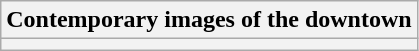<table class="wikitable">
<tr>
<th style="background:light gray; color:black">Contemporary images of the downtown<br></th>
</tr>
<tr>
<th></th>
</tr>
</table>
